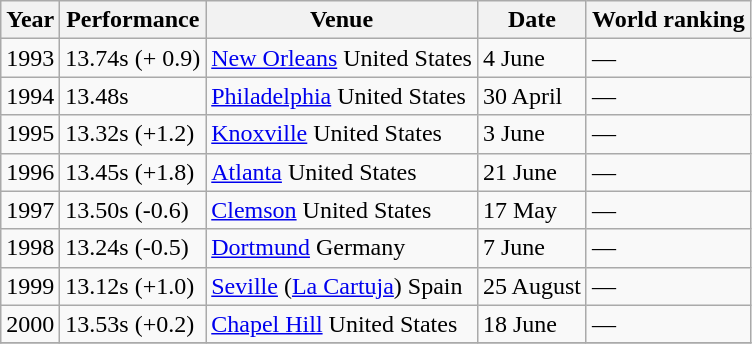<table class="wikitable">
<tr>
<th>Year</th>
<th>Performance</th>
<th>Venue</th>
<th>Date</th>
<th>World ranking</th>
</tr>
<tr>
<td>1993</td>
<td>13.74s (+ 0.9)</td>
<td><a href='#'>New Orleans</a> United States</td>
<td>4 June</td>
<td>—</td>
</tr>
<tr>
<td>1994</td>
<td>13.48s</td>
<td><a href='#'>Philadelphia</a> United States</td>
<td>30 April</td>
<td>—</td>
</tr>
<tr>
<td>1995</td>
<td>13.32s (+1.2)</td>
<td><a href='#'>Knoxville</a> United States</td>
<td>3 June</td>
<td>—</td>
</tr>
<tr>
<td>1996</td>
<td>13.45s (+1.8)</td>
<td><a href='#'>Atlanta</a> United States</td>
<td>21 June</td>
<td>—</td>
</tr>
<tr>
<td>1997</td>
<td>13.50s (-0.6)</td>
<td><a href='#'>Clemson</a> United States</td>
<td>17 May</td>
<td>—</td>
</tr>
<tr>
<td>1998</td>
<td>13.24s (-0.5)</td>
<td><a href='#'>Dortmund</a> Germany</td>
<td>7 June</td>
<td>—</td>
</tr>
<tr>
<td>1999</td>
<td>13.12s (+1.0)</td>
<td><a href='#'>Seville</a> (<a href='#'>La Cartuja</a>) Spain</td>
<td>25 August</td>
<td>—</td>
</tr>
<tr>
<td>2000</td>
<td>13.53s (+0.2)</td>
<td><a href='#'>Chapel Hill</a> United States</td>
<td>18 June</td>
<td>—</td>
</tr>
<tr>
</tr>
</table>
